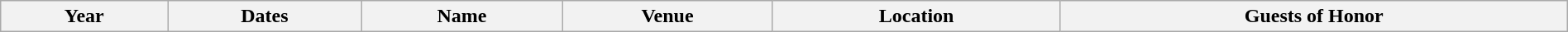<table class="wikitable" style="text-align:center;" width="100%">
<tr>
<th>Year</th>
<th>Dates</th>
<th>Name</th>
<th>Venue</th>
<th>Location</th>
<th>Guests of Honor<br>


















</th>
</tr>
</table>
